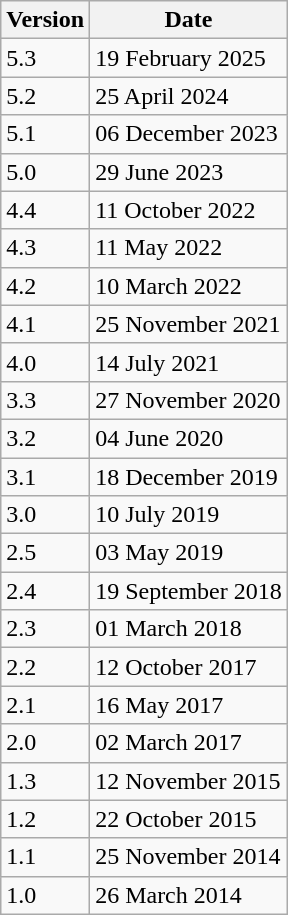<table class="wikitable">
<tr>
<th>Version</th>
<th>Date</th>
</tr>
<tr>
<td>5.3</td>
<td>19 February 2025</td>
</tr>
<tr>
<td>5.2</td>
<td>25 April 2024</td>
</tr>
<tr>
<td>5.1</td>
<td>06 December 2023</td>
</tr>
<tr>
<td>5.0</td>
<td>29 June 2023</td>
</tr>
<tr>
<td>4.4</td>
<td>11 October 2022</td>
</tr>
<tr>
<td>4.3</td>
<td>11 May 2022</td>
</tr>
<tr>
<td>4.2</td>
<td>10 March 2022</td>
</tr>
<tr>
<td>4.1</td>
<td>25 November 2021</td>
</tr>
<tr>
<td>4.0</td>
<td>14 July 2021</td>
</tr>
<tr>
<td>3.3</td>
<td>27 November 2020</td>
</tr>
<tr>
<td>3.2</td>
<td>04 June 2020</td>
</tr>
<tr>
<td>3.1</td>
<td>18 December 2019</td>
</tr>
<tr>
<td>3.0</td>
<td>10 July 2019</td>
</tr>
<tr>
<td>2.5</td>
<td>03 May 2019</td>
</tr>
<tr>
<td>2.4</td>
<td>19 September 2018</td>
</tr>
<tr>
<td>2.3</td>
<td>01 March 2018</td>
</tr>
<tr>
<td>2.2</td>
<td>12 October 2017</td>
</tr>
<tr>
<td>2.1</td>
<td>16 May 2017</td>
</tr>
<tr>
<td>2.0</td>
<td>02 March 2017</td>
</tr>
<tr>
<td>1.3</td>
<td>12 November 2015</td>
</tr>
<tr>
<td>1.2</td>
<td>22 October 2015</td>
</tr>
<tr>
<td>1.1</td>
<td>25 November 2014</td>
</tr>
<tr>
<td>1.0</td>
<td>26 March 2014</td>
</tr>
</table>
